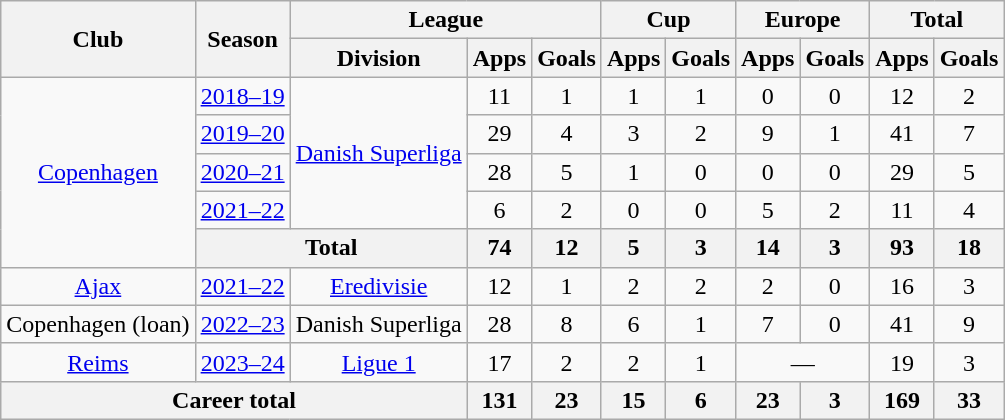<table class="wikitable" style="text-align:center">
<tr>
<th rowspan="2">Club</th>
<th rowspan="2">Season</th>
<th colspan="3">League</th>
<th colspan="2">Cup</th>
<th colspan="2">Europe</th>
<th colspan="2">Total</th>
</tr>
<tr>
<th>Division</th>
<th>Apps</th>
<th>Goals</th>
<th>Apps</th>
<th>Goals</th>
<th>Apps</th>
<th>Goals</th>
<th>Apps</th>
<th>Goals</th>
</tr>
<tr>
<td rowspan="5"><a href='#'>Copenhagen</a></td>
<td><a href='#'>2018–19</a></td>
<td rowspan="4"><a href='#'>Danish Superliga</a></td>
<td>11</td>
<td>1</td>
<td>1</td>
<td>1</td>
<td>0</td>
<td>0</td>
<td>12</td>
<td>2</td>
</tr>
<tr>
<td><a href='#'>2019–20</a></td>
<td>29</td>
<td>4</td>
<td>3</td>
<td>2</td>
<td>9</td>
<td>1</td>
<td>41</td>
<td>7</td>
</tr>
<tr>
<td><a href='#'>2020–21</a></td>
<td>28</td>
<td>5</td>
<td>1</td>
<td>0</td>
<td>0</td>
<td>0</td>
<td>29</td>
<td>5</td>
</tr>
<tr>
<td><a href='#'>2021–22</a></td>
<td>6</td>
<td>2</td>
<td>0</td>
<td>0</td>
<td>5</td>
<td>2</td>
<td>11</td>
<td>4</td>
</tr>
<tr>
<th colspan="2">Total</th>
<th>74</th>
<th>12</th>
<th>5</th>
<th>3</th>
<th>14</th>
<th>3</th>
<th>93</th>
<th>18</th>
</tr>
<tr>
<td><a href='#'>Ajax</a></td>
<td><a href='#'>2021–22</a></td>
<td><a href='#'>Eredivisie</a></td>
<td>12</td>
<td>1</td>
<td>2</td>
<td>2</td>
<td>2</td>
<td>0</td>
<td>16</td>
<td>3</td>
</tr>
<tr>
<td>Copenhagen (loan)</td>
<td><a href='#'>2022–23</a></td>
<td>Danish Superliga</td>
<td>28</td>
<td>8</td>
<td>6</td>
<td>1</td>
<td>7</td>
<td>0</td>
<td>41</td>
<td>9</td>
</tr>
<tr>
<td><a href='#'>Reims</a></td>
<td><a href='#'>2023–24</a></td>
<td><a href='#'>Ligue 1</a></td>
<td>17</td>
<td>2</td>
<td>2</td>
<td>1</td>
<td colspan="2">—</td>
<td>19</td>
<td>3</td>
</tr>
<tr>
<th colspan="3">Career total</th>
<th>131</th>
<th>23</th>
<th>15</th>
<th>6</th>
<th>23</th>
<th>3</th>
<th>169</th>
<th>33</th>
</tr>
</table>
